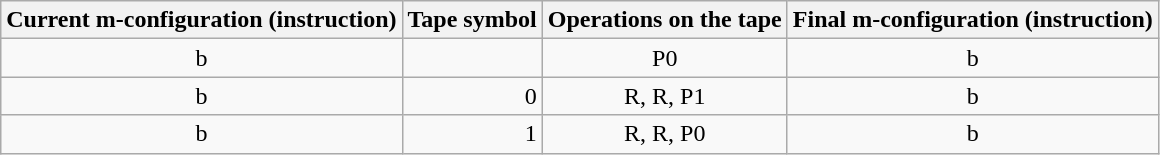<table class="wikitable" style="text-align: center;">
<tr>
<th>Current m-configuration (instruction)</th>
<th>Tape symbol</th>
<th>Operations on the tape</th>
<th>Final m-configuration (instruction)</th>
</tr>
<tr>
<td>b</td>
<td></td>
<td>P0</td>
<td>b</td>
</tr>
<tr>
<td>b</td>
<td style="text-align:right;">0</td>
<td>R, R, P1</td>
<td>b</td>
</tr>
<tr>
<td>b</td>
<td style="text-align:right;">1</td>
<td>R, R, P0</td>
<td>b</td>
</tr>
</table>
